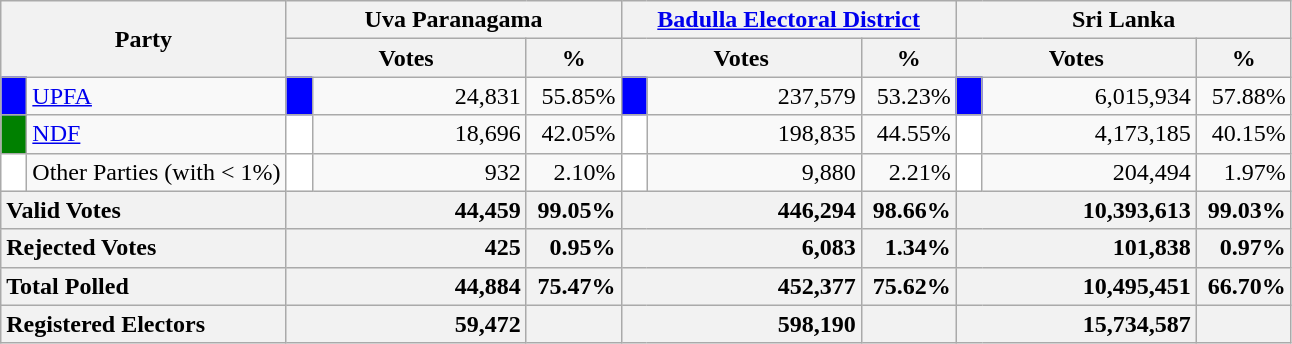<table class="wikitable">
<tr>
<th colspan="2" width="144px"rowspan="2">Party</th>
<th colspan="3" width="216px">Uva Paranagama</th>
<th colspan="3" width="216px"><a href='#'>Badulla Electoral District</a></th>
<th colspan="3" width="216px">Sri Lanka</th>
</tr>
<tr>
<th colspan="2" width="144px">Votes</th>
<th>%</th>
<th colspan="2" width="144px">Votes</th>
<th>%</th>
<th colspan="2" width="144px">Votes</th>
<th>%</th>
</tr>
<tr>
<td style="background-color:blue;" width="10px"></td>
<td style="text-align:left;"><a href='#'>UPFA</a></td>
<td style="background-color:blue;" width="10px"></td>
<td style="text-align:right;">24,831</td>
<td style="text-align:right;">55.85%</td>
<td style="background-color:blue;" width="10px"></td>
<td style="text-align:right;">237,579</td>
<td style="text-align:right;">53.23%</td>
<td style="background-color:blue;" width="10px"></td>
<td style="text-align:right;">6,015,934</td>
<td style="text-align:right;">57.88%</td>
</tr>
<tr>
<td style="background-color:green;" width="10px"></td>
<td style="text-align:left;"><a href='#'>NDF</a></td>
<td style="background-color:white;" width="10px"></td>
<td style="text-align:right;">18,696</td>
<td style="text-align:right;">42.05%</td>
<td style="background-color:white;" width="10px"></td>
<td style="text-align:right;">198,835</td>
<td style="text-align:right;">44.55%</td>
<td style="background-color:white;" width="10px"></td>
<td style="text-align:right;">4,173,185</td>
<td style="text-align:right;">40.15%</td>
</tr>
<tr>
<td style="background-color:white;" width="10px"></td>
<td style="text-align:left;">Other Parties (with < 1%)</td>
<td style="background-color:white;" width="10px"></td>
<td style="text-align:right;">932</td>
<td style="text-align:right;">2.10%</td>
<td style="background-color:white;" width="10px"></td>
<td style="text-align:right;">9,880</td>
<td style="text-align:right;">2.21%</td>
<td style="background-color:white;" width="10px"></td>
<td style="text-align:right;">204,494</td>
<td style="text-align:right;">1.97%</td>
</tr>
<tr>
<th colspan="2" width="144px"style="text-align:left;">Valid Votes</th>
<th style="text-align:right;"colspan="2" width="144px">44,459</th>
<th style="text-align:right;">99.05%</th>
<th style="text-align:right;"colspan="2" width="144px">446,294</th>
<th style="text-align:right;">98.66%</th>
<th style="text-align:right;"colspan="2" width="144px">10,393,613</th>
<th style="text-align:right;">99.03%</th>
</tr>
<tr>
<th colspan="2" width="144px"style="text-align:left;">Rejected Votes</th>
<th style="text-align:right;"colspan="2" width="144px">425</th>
<th style="text-align:right;">0.95%</th>
<th style="text-align:right;"colspan="2" width="144px">6,083</th>
<th style="text-align:right;">1.34%</th>
<th style="text-align:right;"colspan="2" width="144px">101,838</th>
<th style="text-align:right;">0.97%</th>
</tr>
<tr>
<th colspan="2" width="144px"style="text-align:left;">Total Polled</th>
<th style="text-align:right;"colspan="2" width="144px">44,884</th>
<th style="text-align:right;">75.47%</th>
<th style="text-align:right;"colspan="2" width="144px">452,377</th>
<th style="text-align:right;">75.62%</th>
<th style="text-align:right;"colspan="2" width="144px">10,495,451</th>
<th style="text-align:right;">66.70%</th>
</tr>
<tr>
<th colspan="2" width="144px"style="text-align:left;">Registered Electors</th>
<th style="text-align:right;"colspan="2" width="144px">59,472</th>
<th></th>
<th style="text-align:right;"colspan="2" width="144px">598,190</th>
<th></th>
<th style="text-align:right;"colspan="2" width="144px">15,734,587</th>
<th></th>
</tr>
</table>
